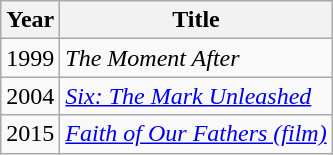<table class="wikitable">
<tr>
<th>Year</th>
<th>Title</th>
</tr>
<tr>
<td>1999</td>
<td><em>The Moment After</em></td>
</tr>
<tr>
<td>2004</td>
<td><em><a href='#'>Six: The Mark Unleashed</a></em></td>
</tr>
<tr>
<td>2015</td>
<td><em><a href='#'>Faith of Our Fathers (film)</a></em></td>
</tr>
</table>
